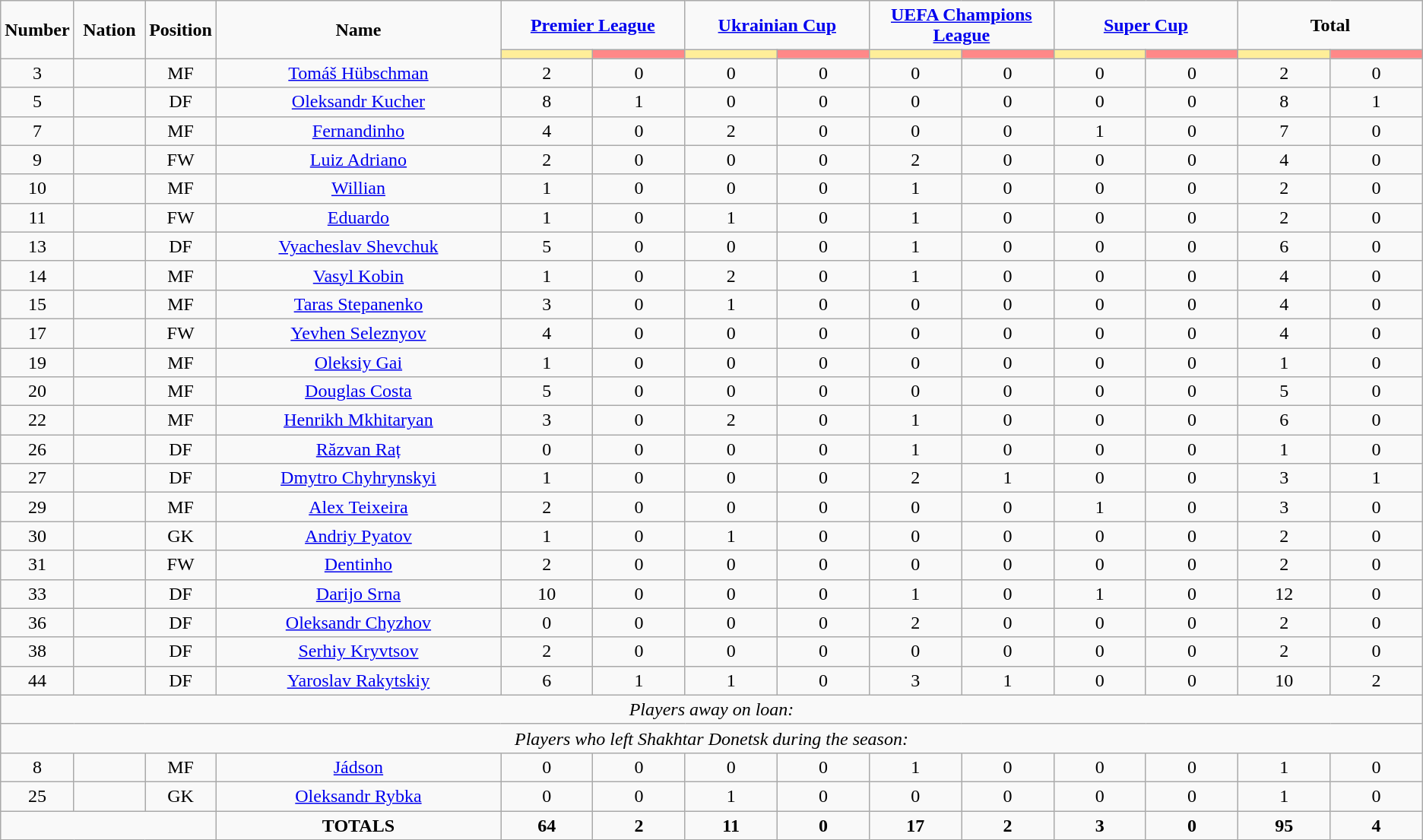<table class="wikitable" style="text-align:center;">
<tr>
<td rowspan="2"  style="width:5%; text-align:center;"><strong>Number</strong></td>
<td rowspan="2"  style="width:5%; text-align:center;"><strong>Nation</strong></td>
<td rowspan="2"  style="width:5%; text-align:center;"><strong>Position</strong></td>
<td rowspan="2"  style="width:20%; text-align:center;"><strong>Name</strong></td>
<td colspan="2" style="text-align:center;"><strong><a href='#'>Premier League</a></strong></td>
<td colspan="2" style="text-align:center;"><strong><a href='#'>Ukrainian Cup</a></strong></td>
<td colspan="2" style="text-align:center;"><strong><a href='#'>UEFA Champions League</a></strong></td>
<td colspan="2" style="text-align:center;"><strong><a href='#'>Super Cup</a></strong></td>
<td colspan="2" style="text-align:center;"><strong>Total</strong></td>
</tr>
<tr>
<th style="width:60px; background:#fe9;"></th>
<th style="width:60px; background:#ff8888;"></th>
<th style="width:60px; background:#fe9;"></th>
<th style="width:60px; background:#ff8888;"></th>
<th style="width:60px; background:#fe9;"></th>
<th style="width:60px; background:#ff8888;"></th>
<th style="width:60px; background:#fe9;"></th>
<th style="width:60px; background:#ff8888;"></th>
<th style="width:60px; background:#fe9;"></th>
<th style="width:60px; background:#ff8888;"></th>
</tr>
<tr>
<td>3</td>
<td></td>
<td>MF</td>
<td><a href='#'>Tomáš Hübschman</a></td>
<td>2</td>
<td>0</td>
<td>0</td>
<td>0</td>
<td>0</td>
<td>0</td>
<td>0</td>
<td>0</td>
<td>2</td>
<td>0</td>
</tr>
<tr>
<td>5</td>
<td></td>
<td>DF</td>
<td><a href='#'>Oleksandr Kucher</a></td>
<td>8</td>
<td>1</td>
<td>0</td>
<td>0</td>
<td>0</td>
<td>0</td>
<td>0</td>
<td>0</td>
<td>8</td>
<td>1</td>
</tr>
<tr>
<td>7</td>
<td></td>
<td>MF</td>
<td><a href='#'>Fernandinho</a></td>
<td>4</td>
<td>0</td>
<td>2</td>
<td>0</td>
<td>0</td>
<td>0</td>
<td>1</td>
<td>0</td>
<td>7</td>
<td>0</td>
</tr>
<tr>
<td>9</td>
<td></td>
<td>FW</td>
<td><a href='#'>Luiz Adriano</a></td>
<td>2</td>
<td>0</td>
<td>0</td>
<td>0</td>
<td>2</td>
<td>0</td>
<td>0</td>
<td>0</td>
<td>4</td>
<td>0</td>
</tr>
<tr>
<td>10</td>
<td></td>
<td>MF</td>
<td><a href='#'>Willian</a></td>
<td>1</td>
<td>0</td>
<td>0</td>
<td>0</td>
<td>1</td>
<td>0</td>
<td>0</td>
<td>0</td>
<td>2</td>
<td>0</td>
</tr>
<tr>
<td>11</td>
<td></td>
<td>FW</td>
<td><a href='#'>Eduardo</a></td>
<td>1</td>
<td>0</td>
<td>1</td>
<td>0</td>
<td>1</td>
<td>0</td>
<td>0</td>
<td>0</td>
<td>2</td>
<td>0</td>
</tr>
<tr>
<td>13</td>
<td></td>
<td>DF</td>
<td><a href='#'>Vyacheslav Shevchuk</a></td>
<td>5</td>
<td>0</td>
<td>0</td>
<td>0</td>
<td>1</td>
<td>0</td>
<td>0</td>
<td>0</td>
<td>6</td>
<td>0</td>
</tr>
<tr>
<td>14</td>
<td></td>
<td>MF</td>
<td><a href='#'>Vasyl Kobin</a></td>
<td>1</td>
<td>0</td>
<td>2</td>
<td>0</td>
<td>1</td>
<td>0</td>
<td>0</td>
<td>0</td>
<td>4</td>
<td>0</td>
</tr>
<tr>
<td>15</td>
<td></td>
<td>MF</td>
<td><a href='#'>Taras Stepanenko</a></td>
<td>3</td>
<td>0</td>
<td>1</td>
<td>0</td>
<td>0</td>
<td>0</td>
<td>0</td>
<td>0</td>
<td>4</td>
<td>0</td>
</tr>
<tr>
<td>17</td>
<td></td>
<td>FW</td>
<td><a href='#'>Yevhen Seleznyov</a></td>
<td>4</td>
<td>0</td>
<td>0</td>
<td>0</td>
<td>0</td>
<td>0</td>
<td>0</td>
<td>0</td>
<td>4</td>
<td>0</td>
</tr>
<tr>
<td>19</td>
<td></td>
<td>MF</td>
<td><a href='#'>Oleksiy Gai</a></td>
<td>1</td>
<td>0</td>
<td>0</td>
<td>0</td>
<td>0</td>
<td>0</td>
<td>0</td>
<td>0</td>
<td>1</td>
<td>0</td>
</tr>
<tr>
<td>20</td>
<td></td>
<td>MF</td>
<td><a href='#'>Douglas Costa</a></td>
<td>5</td>
<td>0</td>
<td>0</td>
<td>0</td>
<td>0</td>
<td>0</td>
<td>0</td>
<td>0</td>
<td>5</td>
<td>0</td>
</tr>
<tr>
<td>22</td>
<td></td>
<td>MF</td>
<td><a href='#'>Henrikh Mkhitaryan</a></td>
<td>3</td>
<td>0</td>
<td>2</td>
<td>0</td>
<td>1</td>
<td>0</td>
<td>0</td>
<td>0</td>
<td>6</td>
<td>0</td>
</tr>
<tr>
<td>26</td>
<td></td>
<td>DF</td>
<td><a href='#'>Răzvan Raț</a></td>
<td>0</td>
<td>0</td>
<td>0</td>
<td>0</td>
<td>1</td>
<td>0</td>
<td>0</td>
<td>0</td>
<td>1</td>
<td>0</td>
</tr>
<tr>
<td>27</td>
<td></td>
<td>DF</td>
<td><a href='#'>Dmytro Chyhrynskyi</a></td>
<td>1</td>
<td>0</td>
<td>0</td>
<td>0</td>
<td>2</td>
<td>1</td>
<td>0</td>
<td>0</td>
<td>3</td>
<td>1</td>
</tr>
<tr>
<td>29</td>
<td></td>
<td>MF</td>
<td><a href='#'>Alex Teixeira</a></td>
<td>2</td>
<td>0</td>
<td>0</td>
<td>0</td>
<td>0</td>
<td>0</td>
<td>1</td>
<td>0</td>
<td>3</td>
<td>0</td>
</tr>
<tr>
<td>30</td>
<td></td>
<td>GK</td>
<td><a href='#'>Andriy Pyatov</a></td>
<td>1</td>
<td>0</td>
<td>1</td>
<td>0</td>
<td>0</td>
<td>0</td>
<td>0</td>
<td>0</td>
<td>2</td>
<td>0</td>
</tr>
<tr>
<td>31</td>
<td></td>
<td>FW</td>
<td><a href='#'>Dentinho</a></td>
<td>2</td>
<td>0</td>
<td>0</td>
<td>0</td>
<td>0</td>
<td>0</td>
<td>0</td>
<td>0</td>
<td>2</td>
<td>0</td>
</tr>
<tr>
<td>33</td>
<td></td>
<td>DF</td>
<td><a href='#'>Darijo Srna</a></td>
<td>10</td>
<td>0</td>
<td>0</td>
<td>0</td>
<td>1</td>
<td>0</td>
<td>1</td>
<td>0</td>
<td>12</td>
<td>0</td>
</tr>
<tr>
<td>36</td>
<td></td>
<td>DF</td>
<td><a href='#'>Oleksandr Chyzhov</a></td>
<td>0</td>
<td>0</td>
<td>0</td>
<td>0</td>
<td>2</td>
<td>0</td>
<td>0</td>
<td>0</td>
<td>2</td>
<td>0</td>
</tr>
<tr>
<td>38</td>
<td></td>
<td>DF</td>
<td><a href='#'>Serhiy Kryvtsov</a></td>
<td>2</td>
<td>0</td>
<td>0</td>
<td>0</td>
<td>0</td>
<td>0</td>
<td>0</td>
<td>0</td>
<td>2</td>
<td>0</td>
</tr>
<tr>
<td>44</td>
<td></td>
<td>DF</td>
<td><a href='#'>Yaroslav Rakytskiy</a></td>
<td>6</td>
<td>1</td>
<td>1</td>
<td>0</td>
<td>3</td>
<td>1</td>
<td>0</td>
<td>0</td>
<td>10</td>
<td>2</td>
</tr>
<tr>
<td colspan="16"><em>Players away on loan:</em></td>
</tr>
<tr>
<td colspan="16"><em>Players who left Shakhtar Donetsk during the season:</em></td>
</tr>
<tr>
<td>8</td>
<td></td>
<td>MF</td>
<td><a href='#'>Jádson</a></td>
<td>0</td>
<td>0</td>
<td>0</td>
<td>0</td>
<td>1</td>
<td>0</td>
<td>0</td>
<td>0</td>
<td>1</td>
<td>0</td>
</tr>
<tr>
<td>25</td>
<td></td>
<td>GK</td>
<td><a href='#'>Oleksandr Rybka</a></td>
<td>0</td>
<td>0</td>
<td>1</td>
<td>0</td>
<td>0</td>
<td>0</td>
<td>0</td>
<td>0</td>
<td>1</td>
<td>0</td>
</tr>
<tr>
<td colspan="3"></td>
<td><strong>TOTALS</strong></td>
<td><strong>64</strong></td>
<td><strong>2</strong></td>
<td><strong>11</strong></td>
<td><strong>0</strong></td>
<td><strong>17</strong></td>
<td><strong>2</strong></td>
<td><strong>3</strong></td>
<td><strong>0</strong></td>
<td><strong>95</strong></td>
<td><strong>4</strong></td>
</tr>
</table>
